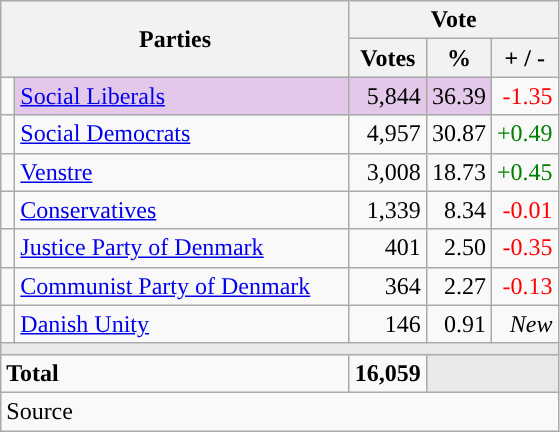<table class="wikitable" style="text-align:right;">
<tr>
<th style="text-align:centre;" rowspan="2" colspan="2" width="225">Parties</th>
<th colspan="3">Vote</th>
</tr>
<tr>
<th width="15">Votes</th>
<th width="15">%</th>
<th width="15">+ / -</th>
</tr>
<tr>
<td width="2" style="color:inherit;background:"></td>
<td bgcolor=#e3c8e9  align="left"><a href='#'>Social Liberals</a></td>
<td bgcolor=#e3c8e9>5,844</td>
<td bgcolor=#e3c8e9>36.39</td>
<td style=color:red;>-1.35</td>
</tr>
<tr>
<td width="2" style="color:inherit;background:"></td>
<td align="left"><a href='#'>Social Democrats</a></td>
<td>4,957</td>
<td>30.87</td>
<td style=color:green;>+0.49</td>
</tr>
<tr>
<td width="2" style="color:inherit;background:"></td>
<td align="left"><a href='#'>Venstre</a></td>
<td>3,008</td>
<td>18.73</td>
<td style=color:green;>+0.45</td>
</tr>
<tr>
<td width="2" style="color:inherit;background:"></td>
<td align="left"><a href='#'>Conservatives</a></td>
<td>1,339</td>
<td>8.34</td>
<td style=color:red;>-0.01</td>
</tr>
<tr>
<td width="2" style="color:inherit;background:"></td>
<td align="left"><a href='#'>Justice Party of Denmark</a></td>
<td>401</td>
<td>2.50</td>
<td style=color:red;>-0.35</td>
</tr>
<tr>
<td width="2" style="color:inherit;background:"></td>
<td align="left"><a href='#'>Communist Party of Denmark</a></td>
<td>364</td>
<td>2.27</td>
<td style=color:red;>-0.13</td>
</tr>
<tr>
<td width="2" style="color:inherit;background:"></td>
<td align="left"><a href='#'>Danish Unity</a></td>
<td>146</td>
<td>0.91</td>
<td><em>New</em></td>
</tr>
<tr>
<td colspan="7" bgcolor="#E9E9E9"></td>
</tr>
<tr>
<td align="left" colspan="2"><strong>Total</strong></td>
<td><strong>16,059</strong></td>
<td bgcolor="#E9E9E9" colspan="2"></td>
</tr>
<tr>
<td align="left" colspan="6">Source</td>
</tr>
</table>
